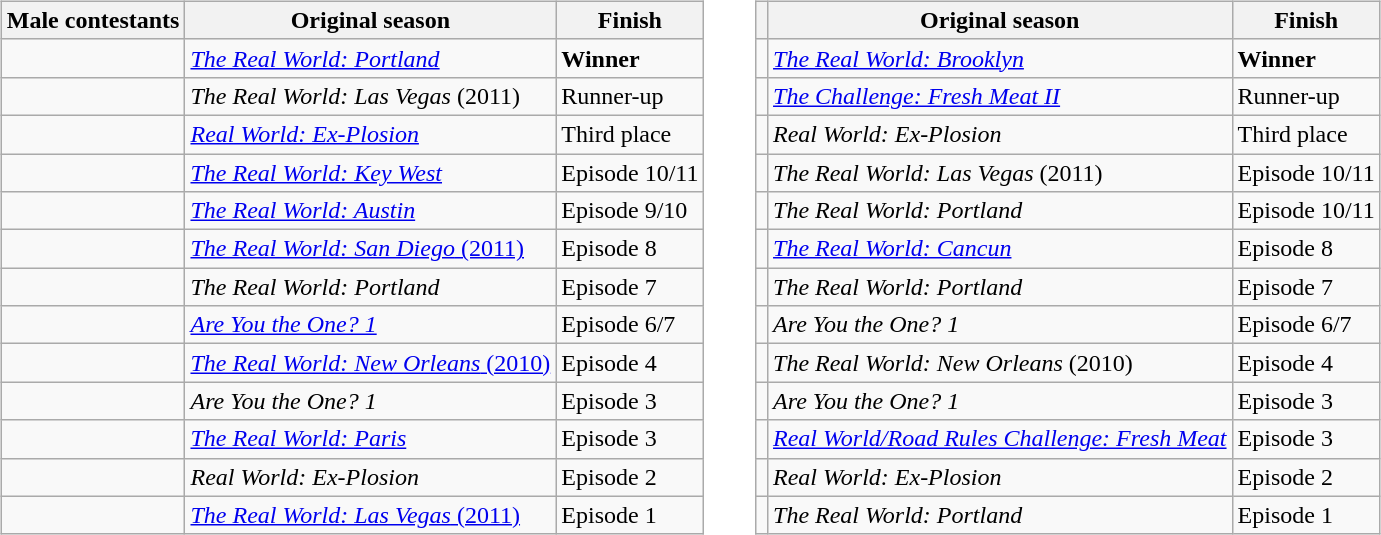<table>
<tr>
<td valign="top"><br><table class="wikitable sortable">
<tr>
<th>Male contestants</th>
<th>Original season</th>
<th>Finish</th>
</tr>
<tr>
<td></td>
<td><em><a href='#'>The Real World: Portland</a></em></td>
<td><strong>Winner</strong></td>
</tr>
<tr>
<td></td>
<td><em>The Real World: Las Vegas</em> (2011)</td>
<td>Runner-up</td>
</tr>
<tr>
<td></td>
<td><em><a href='#'>Real World: Ex-Plosion</a></em></td>
<td>Third place</td>
</tr>
<tr>
<td nowrap></td>
<td><em><a href='#'>The Real World: Key West</a></em></td>
<td nowrap>Episode 10/11</td>
</tr>
<tr>
<td></td>
<td><em><a href='#'>The Real World: Austin</a></em></td>
<td>Episode 9/10</td>
</tr>
<tr>
<td></td>
<td><a href='#'><em>The Real World: San Diego</em> (2011)</a></td>
<td>Episode 8</td>
</tr>
<tr>
<td></td>
<td><em>The Real World: Portland</em></td>
<td>Episode 7</td>
</tr>
<tr>
<td></td>
<td><a href='#'><em>Are You the One? 1</em></a></td>
<td>Episode 6/7</td>
</tr>
<tr>
<td></td>
<td nowrap><a href='#'><em>The Real World: New Orleans</em> (2010)</a></td>
<td>Episode 4</td>
</tr>
<tr>
<td></td>
<td><em>Are You the One? 1</em></td>
<td>Episode 3</td>
</tr>
<tr>
<td nowrap></td>
<td><em><a href='#'>The Real World: Paris</a></em></td>
<td>Episode 3</td>
</tr>
<tr>
<td></td>
<td><em>Real World: Ex-Plosion</em></td>
<td>Episode 2</td>
</tr>
<tr>
<td></td>
<td><a href='#'><em>The Real World: Las Vegas</em> (2011)</a></td>
<td>Episode 1</td>
</tr>
</table>
</td>
<td width="10"></td>
<td><br><table class="wikitable sortable">
<tr>
<th></th>
<th>Original season</th>
<th>Finish</th>
</tr>
<tr>
<td></td>
<td><em><a href='#'>The Real World: Brooklyn</a></em></td>
<td><strong>Winner</strong></td>
</tr>
<tr>
<td nowrap></td>
<td><em><a href='#'>The Challenge: Fresh Meat II</a></em></td>
<td>Runner-up</td>
</tr>
<tr>
<td></td>
<td><em>Real World: Ex-Plosion</em></td>
<td>Third place</td>
</tr>
<tr>
<td></td>
<td><em>The Real World: Las Vegas</em> (2011)</td>
<td nowrap>Episode 10/11</td>
</tr>
<tr>
<td></td>
<td><em>The Real World: Portland</em></td>
<td nowrap>Episode 10/11</td>
</tr>
<tr>
<td></td>
<td><em><a href='#'>The Real World: Cancun</a></em></td>
<td>Episode 8</td>
</tr>
<tr>
<td></td>
<td><em>The Real World: Portland</em></td>
<td>Episode 7</td>
</tr>
<tr>
<td></td>
<td><em>Are You the One? 1</em></td>
<td>Episode 6/7</td>
</tr>
<tr>
<td></td>
<td nowrap><em>The Real World: New Orleans</em> (2010)</td>
<td>Episode 4</td>
</tr>
<tr>
<td></td>
<td><em>Are You the One? 1</em></td>
<td>Episode 3</td>
</tr>
<tr>
<td nowrap></td>
<td nowrap><em><a href='#'>Real World/Road Rules Challenge: Fresh Meat</a></em></td>
<td>Episode 3</td>
</tr>
<tr>
<td></td>
<td><em>Real World: Ex-Plosion</em></td>
<td>Episode 2</td>
</tr>
<tr>
<td></td>
<td><em>The Real World: Portland</em></td>
<td>Episode 1</td>
</tr>
</table>
</td>
</tr>
</table>
